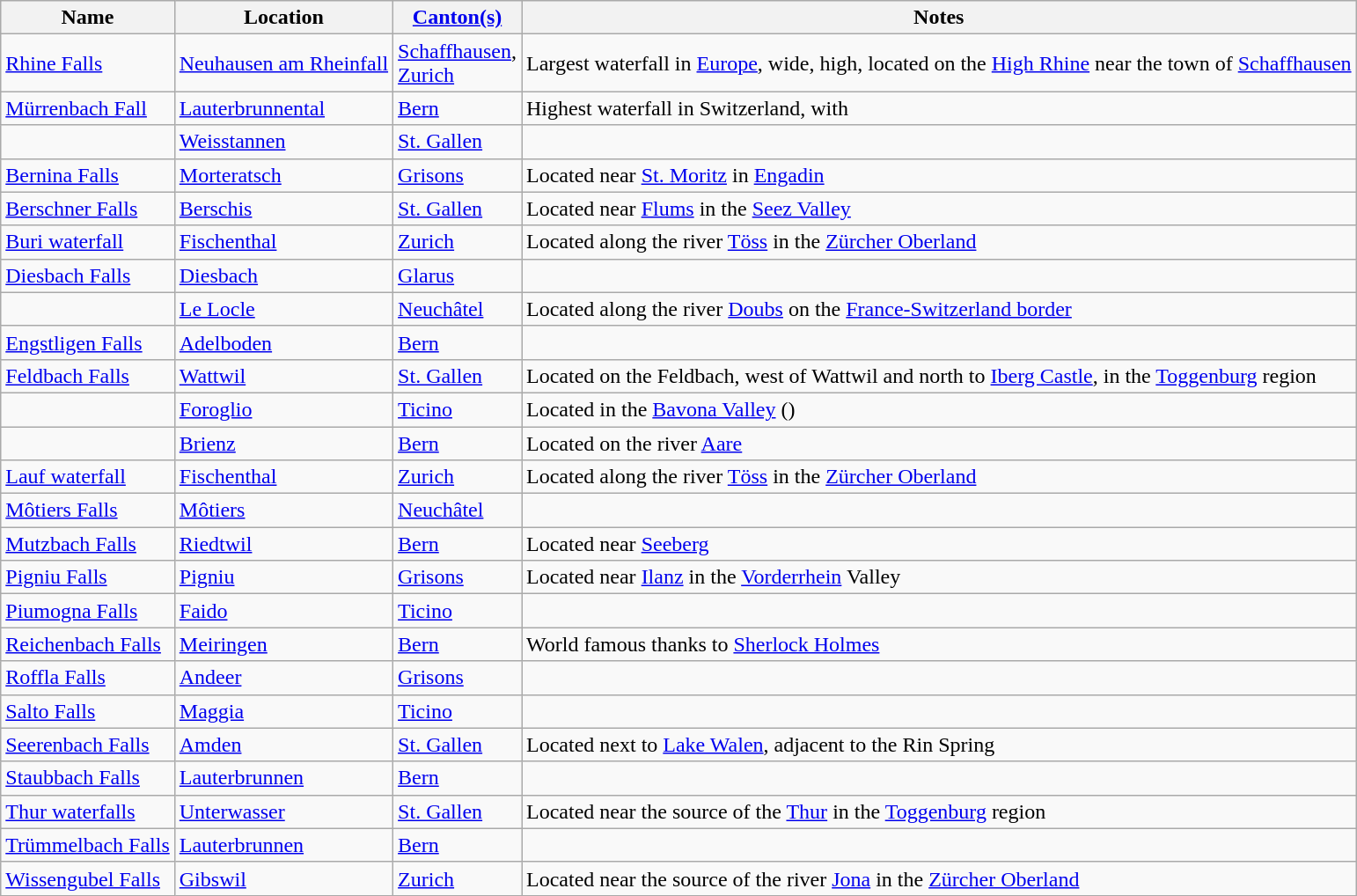<table class="wikitable sortable">
<tr>
<th>Name</th>
<th>Location</th>
<th><a href='#'>Canton(s)</a></th>
<th>Notes</th>
</tr>
<tr>
<td><a href='#'>Rhine Falls</a><br></td>
<td><a href='#'>Neuhausen am Rheinfall</a></td>
<td><a href='#'>Schaffhausen</a>,<br><a href='#'>Zurich</a></td>
<td>Largest waterfall in <a href='#'>Europe</a>,  wide,  high, located on the <a href='#'>High Rhine</a> near the town of <a href='#'>Schaffhausen</a></td>
</tr>
<tr>
<td><a href='#'>Mürrenbach Fall</a><br></td>
<td><a href='#'>Lauterbrunnental</a></td>
<td><a href='#'>Bern</a></td>
<td>Highest waterfall in Switzerland, with </td>
</tr>
<tr>
<td><br></td>
<td><a href='#'>Weisstannen</a></td>
<td><a href='#'>St. Gallen</a></td>
</tr>
<tr>
<td><a href='#'>Bernina Falls</a><br></td>
<td><a href='#'>Morteratsch</a></td>
<td><a href='#'>Grisons</a></td>
<td>Located near <a href='#'>St. Moritz</a> in <a href='#'>Engadin</a></td>
</tr>
<tr>
<td><a href='#'>Berschner Falls</a><br></td>
<td><a href='#'>Berschis</a></td>
<td><a href='#'>St. Gallen</a></td>
<td>Located near <a href='#'>Flums</a> in the <a href='#'>Seez Valley</a></td>
</tr>
<tr>
<td><a href='#'>Buri waterfall</a><br></td>
<td><a href='#'>Fischenthal</a></td>
<td><a href='#'>Zurich</a></td>
<td>Located along the river <a href='#'>Töss</a> in the <a href='#'>Zürcher Oberland</a></td>
</tr>
<tr>
<td><a href='#'>Diesbach Falls</a><br></td>
<td><a href='#'>Diesbach</a></td>
<td><a href='#'>Glarus</a></td>
<td></td>
</tr>
<tr>
<td><br></td>
<td><a href='#'>Le Locle</a></td>
<td><a href='#'>Neuchâtel</a></td>
<td>Located along the river <a href='#'>Doubs</a> on the <a href='#'>France-Switzerland border</a></td>
</tr>
<tr>
<td><a href='#'>Engstligen Falls</a><br></td>
<td><a href='#'>Adelboden</a></td>
<td><a href='#'>Bern</a></td>
</tr>
<tr>
<td><a href='#'>Feldbach Falls</a><br></td>
<td><a href='#'>Wattwil</a></td>
<td><a href='#'>St. Gallen</a></td>
<td>Located on the Feldbach, west of Wattwil and north to <a href='#'>Iberg Castle</a>, in the <a href='#'>Toggenburg</a> region</td>
</tr>
<tr>
<td><br></td>
<td><a href='#'>Foroglio</a></td>
<td><a href='#'>Ticino</a></td>
<td>Located in the <a href='#'>Bavona Valley</a> ()</td>
</tr>
<tr>
<td><br></td>
<td><a href='#'>Brienz</a></td>
<td><a href='#'>Bern</a></td>
<td>Located on the river <a href='#'>Aare</a></td>
</tr>
<tr>
<td><a href='#'>Lauf waterfall</a><br></td>
<td><a href='#'>Fischenthal</a></td>
<td><a href='#'>Zurich</a></td>
<td>Located along the river <a href='#'>Töss</a> in the <a href='#'>Zürcher Oberland</a></td>
</tr>
<tr>
<td><a href='#'>Môtiers Falls</a><br></td>
<td><a href='#'>Môtiers</a></td>
<td><a href='#'>Neuchâtel</a></td>
<td></td>
</tr>
<tr>
<td><a href='#'>Mutzbach Falls</a><br></td>
<td><a href='#'>Riedtwil</a></td>
<td><a href='#'>Bern</a></td>
<td>Located near <a href='#'>Seeberg</a></td>
</tr>
<tr>
<td><a href='#'>Pigniu Falls</a><br></td>
<td><a href='#'>Pigniu</a></td>
<td><a href='#'>Grisons</a></td>
<td>Located near <a href='#'>Ilanz</a> in the <a href='#'>Vorderrhein</a> Valley</td>
</tr>
<tr>
<td><a href='#'>Piumogna Falls</a><br></td>
<td><a href='#'>Faido</a></td>
<td><a href='#'>Ticino</a></td>
<td></td>
</tr>
<tr>
<td><a href='#'>Reichenbach Falls</a><br></td>
<td><a href='#'>Meiringen</a></td>
<td><a href='#'>Bern</a></td>
<td>World famous thanks to <a href='#'>Sherlock Holmes</a></td>
</tr>
<tr>
<td><a href='#'>Roffla Falls</a><br></td>
<td><a href='#'>Andeer</a></td>
<td><a href='#'>Grisons</a></td>
<td></td>
</tr>
<tr>
<td><a href='#'>Salto Falls</a><br></td>
<td><a href='#'>Maggia</a></td>
<td><a href='#'>Ticino</a></td>
<td></td>
</tr>
<tr>
<td><a href='#'>Seerenbach Falls</a><br></td>
<td><a href='#'>Amden</a></td>
<td><a href='#'>St. Gallen</a></td>
<td>Located next to <a href='#'>Lake Walen</a>, adjacent to the Rin Spring</td>
</tr>
<tr>
<td><a href='#'>Staubbach Falls</a><br></td>
<td><a href='#'>Lauterbrunnen</a></td>
<td><a href='#'>Bern</a></td>
</tr>
<tr>
<td><a href='#'>Thur waterfalls</a><br></td>
<td><a href='#'>Unterwasser</a></td>
<td><a href='#'>St. Gallen</a></td>
<td>Located near the source of the <a href='#'>Thur</a> in the <a href='#'>Toggenburg</a> region</td>
</tr>
<tr>
<td><a href='#'>Trümmelbach Falls</a><br></td>
<td><a href='#'>Lauterbrunnen</a></td>
<td><a href='#'>Bern</a></td>
</tr>
<tr>
<td><a href='#'>Wissengubel Falls</a><br></td>
<td><a href='#'>Gibswil</a></td>
<td><a href='#'>Zurich</a></td>
<td>Located near the source of the river <a href='#'>Jona</a> in the <a href='#'>Zürcher Oberland</a></td>
</tr>
</table>
